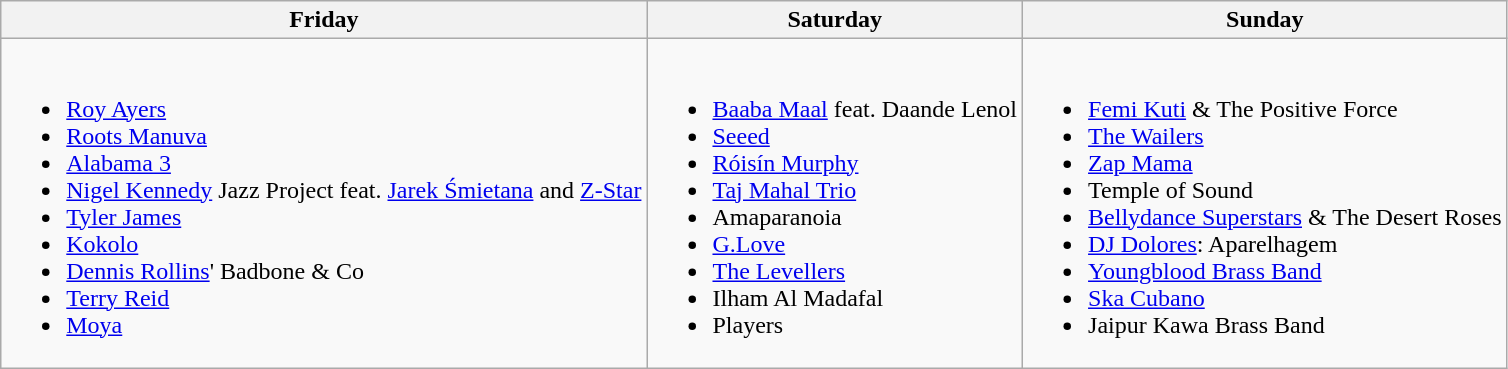<table class="wikitable">
<tr>
<th>Friday</th>
<th>Saturday</th>
<th>Sunday</th>
</tr>
<tr valign="top">
<td><br><ul><li><a href='#'>Roy Ayers</a></li><li><a href='#'>Roots Manuva</a></li><li><a href='#'>Alabama 3</a></li><li><a href='#'>Nigel Kennedy</a> Jazz Project feat. <a href='#'>Jarek Śmietana</a> and <a href='#'>Z-Star</a></li><li><a href='#'>Tyler James</a></li><li><a href='#'>Kokolo</a></li><li><a href='#'>Dennis Rollins</a>' Badbone & Co</li><li><a href='#'>Terry Reid</a></li><li><a href='#'>Moya</a></li></ul></td>
<td><br><ul><li><a href='#'>Baaba Maal</a> feat. Daande Lenol</li><li><a href='#'>Seeed</a></li><li><a href='#'>Róisín Murphy</a></li><li><a href='#'>Taj Mahal Trio</a></li><li>Amaparanoia</li><li><a href='#'>G.Love</a></li><li><a href='#'>The Levellers</a></li><li>Ilham Al Madafal</li><li>Players</li></ul></td>
<td><br><ul><li><a href='#'>Femi Kuti</a> & The Positive Force</li><li><a href='#'>The Wailers</a></li><li><a href='#'>Zap Mama</a></li><li>Temple of Sound</li><li><a href='#'>Bellydance Superstars</a> & The Desert Roses</li><li><a href='#'>DJ Dolores</a>: Aparelhagem</li><li><a href='#'>Youngblood Brass Band</a></li><li><a href='#'>Ska Cubano</a></li><li>Jaipur Kawa Brass Band</li></ul></td>
</tr>
</table>
